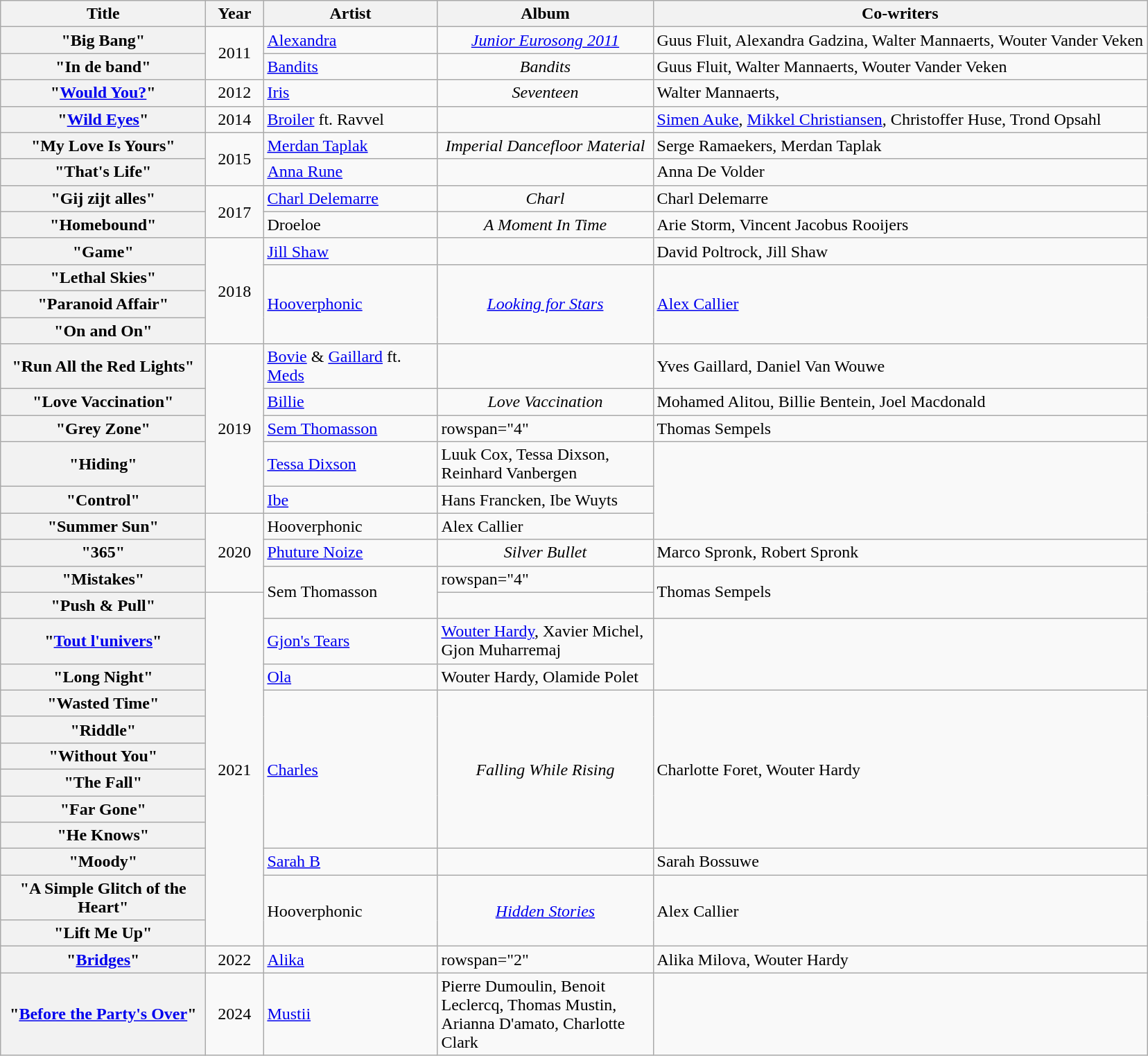<table class="wikitable plainrowheaders">
<tr>
<th width="190px">Title</th>
<th style="width:3em;">Year</th>
<th width="160px">Artist</th>
<th width="200px">Album</th>
<th>Co-writers</th>
</tr>
<tr>
<th scope="row">"Big Bang"</th>
<td style="text-align:center" rowspan="2">2011</td>
<td><a href='#'>Alexandra</a></td>
<td style="text-align:center"><a href='#'><em>Junior Eurosong 2011</em></a></td>
<td>Guus Fluit, Alexandra Gadzina, Walter Mannaerts, Wouter Vander Veken</td>
</tr>
<tr>
<th scope="row">"In de band"</th>
<td><a href='#'>Bandits</a></td>
<td style="text-align:center"><em>Bandits</em></td>
<td>Guus Fluit, Walter Mannaerts, Wouter Vander Veken</td>
</tr>
<tr>
<th scope="row">"<a href='#'>Would You?</a>"</th>
<td style="text-align:center">2012</td>
<td><a href='#'>Iris</a></td>
<td style="text-align:center"><em>Seventeen</em></td>
<td>Walter Mannaerts, </td>
</tr>
<tr>
<th scope="row">"<a href='#'>Wild Eyes</a>"</th>
<td style="text-align:center">2014</td>
<td><a href='#'>Broiler</a> ft. Ravvel</td>
<td></td>
<td><a href='#'>Simen Auke</a>, <a href='#'>Mikkel Christiansen</a>, Christoffer Huse, Trond Opsahl</td>
</tr>
<tr>
<th scope="row">"My Love Is Yours"</th>
<td style="text-align:center" rowspan="2">2015</td>
<td><a href='#'>Merdan Taplak</a></td>
<td style="text-align:center"><em>Imperial Dancefloor Material</em></td>
<td>Serge Ramaekers, Merdan Taplak</td>
</tr>
<tr>
<th scope="row">"That's Life"</th>
<td><a href='#'>Anna Rune</a></td>
<td></td>
<td>Anna De Volder</td>
</tr>
<tr>
<th scope="row">"Gij zijt alles"</th>
<td style="text-align:center" rowspan="2">2017</td>
<td><a href='#'>Charl Delemarre</a></td>
<td style="text-align:center"><em>Charl</em></td>
<td>Charl Delemarre</td>
</tr>
<tr>
<th scope="row">"Homebound"</th>
<td>Droeloe</td>
<td style="text-align:center"><em>A Moment In Time</em></td>
<td>Arie Storm, Vincent Jacobus Rooijers</td>
</tr>
<tr>
<th scope="row">"Game"</th>
<td style="text-align:center" rowspan="4">2018</td>
<td><a href='#'>Jill Shaw</a></td>
<td></td>
<td>David Poltrock, Jill Shaw</td>
</tr>
<tr>
<th scope="row">"Lethal Skies"</th>
<td rowspan="3"><a href='#'>Hooverphonic</a></td>
<td style="text-align:center" rowspan="3"><a href='#'><em>Looking for Stars</em></a></td>
<td rowspan="3"><a href='#'>Alex Callier</a></td>
</tr>
<tr>
<th scope="row">"Paranoid Affair"</th>
</tr>
<tr>
<th scope="row">"On and On"</th>
</tr>
<tr>
<th scope="row">"Run All the Red Lights"</th>
<td style="text-align:center" rowspan="5">2019</td>
<td><a href='#'>Bovie</a> & <a href='#'>Gaillard</a> ft. <a href='#'>Meds</a></td>
<td></td>
<td>Yves Gaillard, Daniel Van Wouwe</td>
</tr>
<tr>
<th scope="row">"Love Vaccination"</th>
<td><a href='#'>Billie</a></td>
<td style="text-align:center"><em>Love Vaccination</em></td>
<td>Mohamed Alitou, Billie Bentein, Joel Macdonald</td>
</tr>
<tr>
<th scope="row">"Grey Zone"</th>
<td><a href='#'>Sem Thomasson</a></td>
<td>rowspan="4" </td>
<td>Thomas Sempels</td>
</tr>
<tr>
<th scope="row">"Hiding"</th>
<td><a href='#'>Tessa Dixson</a></td>
<td>Luuk Cox, Tessa Dixson, Reinhard Vanbergen</td>
</tr>
<tr>
<th scope="row">"Control"</th>
<td><a href='#'>Ibe</a></td>
<td>Hans Francken, Ibe Wuyts</td>
</tr>
<tr>
<th scope="row">"Summer Sun"</th>
<td style="text-align:center" rowspan="3">2020</td>
<td>Hooverphonic</td>
<td>Alex Callier</td>
</tr>
<tr>
<th scope="row">"365"</th>
<td><a href='#'>Phuture Noize</a></td>
<td style="text-align:center"><em>Silver Bullet</em></td>
<td>Marco Spronk, Robert Spronk</td>
</tr>
<tr>
<th scope="row">"Mistakes"</th>
<td rowspan="2">Sem Thomasson</td>
<td>rowspan="4" </td>
<td rowspan="2">Thomas Sempels</td>
</tr>
<tr>
<th scope="row">"Push & Pull"</th>
<td style="text-align:center" rowspan="12">2021</td>
</tr>
<tr>
<th scope="row">"<a href='#'>Tout l'univers</a>"</th>
<td><a href='#'>Gjon's Tears</a></td>
<td><a href='#'>Wouter Hardy</a>, Xavier Michel, Gjon Muharremaj</td>
</tr>
<tr>
<th scope="row">"Long Night"</th>
<td><a href='#'>Ola</a></td>
<td>Wouter Hardy, Olamide Polet</td>
</tr>
<tr>
<th scope="row">"Wasted Time"</th>
<td rowspan="6"><a href='#'>Charles</a></td>
<td rowspan="6" style="text-align:center"><em>Falling While Rising</em></td>
<td rowspan="6">Charlotte Foret, Wouter Hardy</td>
</tr>
<tr>
<th scope="row">"Riddle"</th>
</tr>
<tr>
<th scope="row">"Without You"</th>
</tr>
<tr>
<th scope="row">"The Fall"</th>
</tr>
<tr>
<th scope="row">"Far Gone"</th>
</tr>
<tr>
<th scope="row">"He Knows"</th>
</tr>
<tr>
<th scope="row">"Moody"</th>
<td><a href='#'>Sarah B</a></td>
<td></td>
<td>Sarah Bossuwe</td>
</tr>
<tr>
<th scope="row">"A Simple Glitch of the Heart"</th>
<td rowspan="2">Hooverphonic</td>
<td style="text-align:center" rowspan="2"><em><a href='#'>Hidden Stories</a></em></td>
<td rowspan="2">Alex Callier</td>
</tr>
<tr>
<th scope="row">"Lift Me Up"</th>
</tr>
<tr>
<th scope="row">"<a href='#'>Bridges</a>"</th>
<td style="text-align:center">2022</td>
<td><a href='#'>Alika</a></td>
<td>rowspan="2" </td>
<td>Alika Milova, Wouter Hardy</td>
</tr>
<tr>
<th scope="row">"<a href='#'>Before the Party's Over</a>"</th>
<td style="text-align:center">2024</td>
<td><a href='#'>Mustii</a></td>
<td>Pierre Dumoulin, Benoit Leclercq, Thomas Mustin, Arianna D'amato, Charlotte Clark</td>
</tr>
</table>
